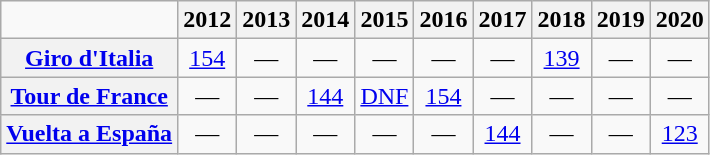<table class="wikitable plainrowheaders">
<tr>
<td></td>
<th scope="col">2012</th>
<th scope="col">2013</th>
<th scope="col">2014</th>
<th scope="col">2015</th>
<th scope="col">2016</th>
<th scope="col">2017</th>
<th scope="col">2018</th>
<th scope="col">2019</th>
<th scope="col">2020</th>
</tr>
<tr style="text-align:center;">
<th scope="row"> <a href='#'>Giro d'Italia</a></th>
<td><a href='#'>154</a></td>
<td>—</td>
<td>—</td>
<td>—</td>
<td>—</td>
<td>—</td>
<td><a href='#'>139</a></td>
<td>—</td>
<td>—</td>
</tr>
<tr style="text-align:center;">
<th scope="row"> <a href='#'>Tour de France</a></th>
<td>—</td>
<td>—</td>
<td><a href='#'>144</a></td>
<td><a href='#'>DNF</a></td>
<td><a href='#'>154</a></td>
<td>—</td>
<td>—</td>
<td>—</td>
<td>—</td>
</tr>
<tr style="text-align:center;">
<th scope="row"> <a href='#'>Vuelta a España</a></th>
<td>—</td>
<td>—</td>
<td>—</td>
<td>—</td>
<td>—</td>
<td><a href='#'>144</a></td>
<td>—</td>
<td>—</td>
<td><a href='#'>123</a></td>
</tr>
</table>
